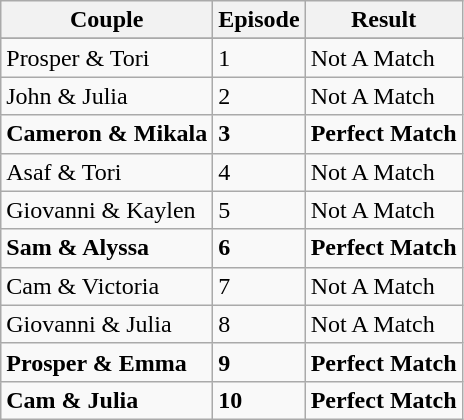<table class="wikitable">
<tr valign="bottom">
<th>Couple</th>
<th>Episode</th>
<th>Result</th>
</tr>
<tr valign="top">
</tr>
<tr>
<td>Prosper & Tori</td>
<td>1</td>
<td>Not A Match</td>
</tr>
<tr>
<td>John & Julia</td>
<td>2</td>
<td>Not A Match</td>
</tr>
<tr>
<td><strong>Cameron & Mikala</strong></td>
<td><strong>3</strong></td>
<td><strong>Perfect Match</strong></td>
</tr>
<tr>
<td>Asaf & Tori</td>
<td>4</td>
<td>Not A Match</td>
</tr>
<tr>
<td>Giovanni & Kaylen</td>
<td>5</td>
<td>Not A Match</td>
</tr>
<tr>
<td><strong>Sam & Alyssa</strong></td>
<td><strong>6</strong></td>
<td><strong>Perfect Match</strong></td>
</tr>
<tr>
<td>Cam & Victoria</td>
<td>7</td>
<td>Not A Match</td>
</tr>
<tr>
<td>Giovanni & Julia</td>
<td>8</td>
<td>Not A Match</td>
</tr>
<tr>
<td><strong>Prosper & Emma</strong></td>
<td><strong>9</strong></td>
<td><strong>Perfect Match</strong></td>
</tr>
<tr>
<td><strong>Cam & Julia</strong></td>
<td><strong>10</strong></td>
<td><strong>Perfect Match</strong></td>
</tr>
</table>
